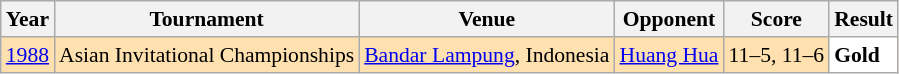<table class="sortable wikitable" style="font-size: 90%;">
<tr>
<th>Year</th>
<th>Tournament</th>
<th>Venue</th>
<th>Opponent</th>
<th>Score</th>
<th>Result</th>
</tr>
<tr style="background:#FFE0AF">
<td align="center"><a href='#'>1988</a></td>
<td align="left">Asian Invitational Championships</td>
<td align="left"><a href='#'>Bandar Lampung</a>, Indonesia</td>
<td align="left"> <a href='#'>Huang Hua</a></td>
<td align="left">11–5, 11–6</td>
<td style="text-align:left; background:white"> <strong>Gold</strong></td>
</tr>
</table>
